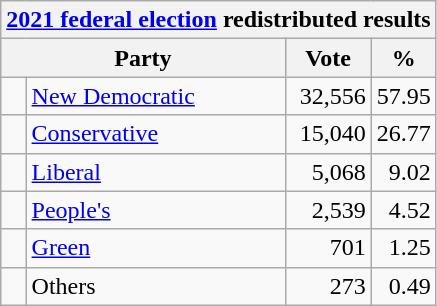<table class="wikitable">
<tr>
<th colspan="4"><a href='#'>2021 federal election</a> redistributed results</th>
</tr>
<tr>
<th bgcolor="#DDDDFF" width="130px" colspan="2">Party</th>
<th bgcolor="#DDDDFF" width="50px">Vote</th>
<th bgcolor="#DDDDFF" width="30px">%</th>
</tr>
<tr>
<td> </td>
<td><a href='#'>New Democratic</a></td>
<td align=right>32,556</td>
<td align=right>57.95</td>
</tr>
<tr>
<td> </td>
<td><a href='#'>Conservative</a></td>
<td align=right>15,040</td>
<td align=right>26.77</td>
</tr>
<tr>
<td> </td>
<td><a href='#'>Liberal</a></td>
<td align=right>5,068</td>
<td align=right>9.02</td>
</tr>
<tr>
<td> </td>
<td><a href='#'>People's</a></td>
<td align=right>2,539</td>
<td align=right>4.52</td>
</tr>
<tr>
<td> </td>
<td><a href='#'>Green</a></td>
<td align=right>701</td>
<td align=right>1.25</td>
</tr>
<tr>
<td> </td>
<td>Others</td>
<td align=right>273</td>
<td align=right>0.49</td>
</tr>
</table>
